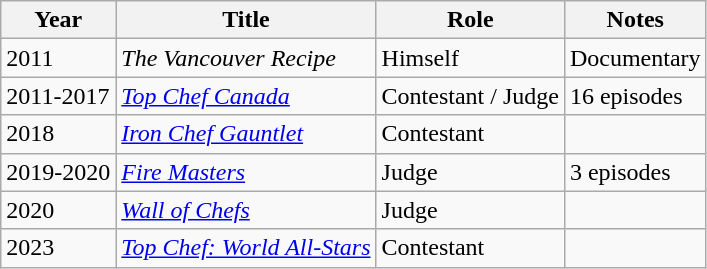<table class="wikitable plainrowheaders sortable" style="margin-right: 0;">
<tr>
<th scope="col">Year</th>
<th scope="col">Title</th>
<th scope="col">Role</th>
<th scope="col" class="unsortable">Notes</th>
</tr>
<tr>
<td>2011</td>
<td><em>The Vancouver Recipe</em></td>
<td>Himself</td>
<td>Documentary</td>
</tr>
<tr>
<td>2011-2017</td>
<td><em><a href='#'>Top Chef Canada</a></em></td>
<td>Contestant / Judge</td>
<td>16 episodes</td>
</tr>
<tr>
<td>2018</td>
<td><em><a href='#'>Iron Chef Gauntlet</a></em></td>
<td>Contestant</td>
<td></td>
</tr>
<tr>
<td>2019-2020</td>
<td><em><a href='#'>Fire Masters</a></em></td>
<td>Judge</td>
<td>3 episodes</td>
</tr>
<tr>
<td>2020</td>
<td><em><a href='#'>Wall of Chefs</a></em></td>
<td>Judge</td>
<td></td>
</tr>
<tr>
<td>2023</td>
<td><em><a href='#'>Top Chef: World All-Stars</a></em></td>
<td>Contestant</td>
<td></td>
</tr>
</table>
